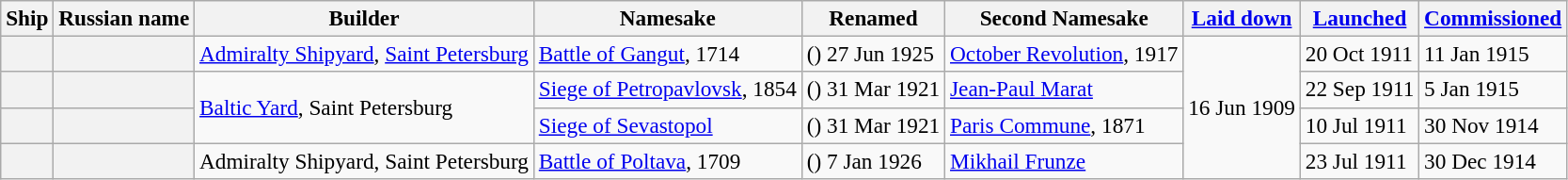<table class="wikitable plainrowheaders" style="font-size: 97%">
<tr>
<th scope="col">Ship</th>
<th scope="col">Russian name</th>
<th scope="col">Builder</th>
<th scope="col">Namesake</th>
<th scope="col">Renamed</th>
<th scope="col">Second Namesake</th>
<th scope="col"><a href='#'>Laid down</a></th>
<th scope="col"><a href='#'>Launched</a></th>
<th scope="col"><a href='#'>Commissioned</a></th>
</tr>
<tr>
<th scope="row"></th>
<th scope="row"></th>
<td><a href='#'>Admiralty Shipyard</a>, <a href='#'>Saint Petersburg</a></td>
<td><a href='#'>Battle of Gangut</a>, 1714</td>
<td> () 27 Jun 1925</td>
<td><a href='#'>October Revolution</a>, 1917</td>
<td rowspan=4>16 Jun 1909</td>
<td>20 Oct 1911</td>
<td>11 Jan 1915</td>
</tr>
<tr>
<th scope="row"></th>
<th scope="row"></th>
<td rowspan=2><a href='#'>Baltic Yard</a>, Saint Petersburg</td>
<td><a href='#'>Siege of Petropavlovsk</a>, 1854</td>
<td> () 31 Mar 1921</td>
<td><a href='#'>Jean-Paul Marat</a></td>
<td>22 Sep 1911</td>
<td>5 Jan 1915</td>
</tr>
<tr>
<th scope="row"></th>
<th scope="row"></th>
<td><a href='#'>Siege of Sevastopol</a></td>
<td> () 31 Mar 1921</td>
<td><a href='#'>Paris Commune</a>, 1871</td>
<td>10 Jul 1911</td>
<td>30 Nov 1914</td>
</tr>
<tr>
<th scope="row"></th>
<th scope="row"></th>
<td>Admiralty Shipyard, Saint Petersburg</td>
<td><a href='#'>Battle of Poltava</a>, 1709</td>
<td> () 7 Jan 1926</td>
<td><a href='#'>Mikhail Frunze</a></td>
<td>23 Jul 1911</td>
<td>30 Dec 1914</td>
</tr>
</table>
